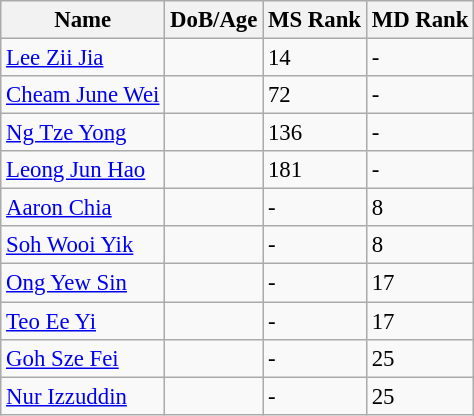<table class="wikitable" style="text-align: left; font-size:95%;">
<tr>
<th>Name</th>
<th>DoB/Age</th>
<th>MS Rank</th>
<th>MD Rank</th>
</tr>
<tr>
<td><a href='#'>Lee Zii Jia</a></td>
<td></td>
<td>14</td>
<td>-</td>
</tr>
<tr>
<td><a href='#'>Cheam June Wei</a></td>
<td></td>
<td>72</td>
<td>-</td>
</tr>
<tr>
<td><a href='#'>Ng Tze Yong</a></td>
<td></td>
<td>136</td>
<td>-</td>
</tr>
<tr>
<td><a href='#'>Leong Jun Hao</a></td>
<td></td>
<td>181</td>
<td>-</td>
</tr>
<tr>
<td><a href='#'>Aaron Chia</a></td>
<td></td>
<td>-</td>
<td>8</td>
</tr>
<tr>
<td><a href='#'>Soh Wooi Yik</a></td>
<td></td>
<td>-</td>
<td>8</td>
</tr>
<tr>
<td><a href='#'>Ong Yew Sin</a></td>
<td></td>
<td>-</td>
<td>17</td>
</tr>
<tr>
<td><a href='#'>Teo Ee Yi</a></td>
<td></td>
<td>-</td>
<td>17</td>
</tr>
<tr>
<td><a href='#'>Goh Sze Fei</a></td>
<td></td>
<td>-</td>
<td>25</td>
</tr>
<tr>
<td><a href='#'>Nur Izzuddin</a></td>
<td></td>
<td>-</td>
<td>25</td>
</tr>
</table>
